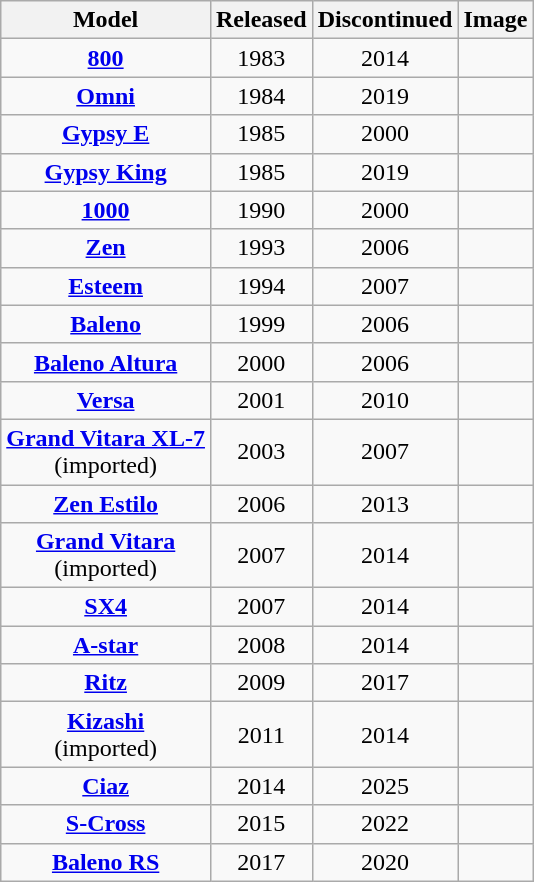<table class="wikitable" style="text-align:center">
<tr>
<th>Model</th>
<th>Released</th>
<th>Discontinued</th>
<th>Image</th>
</tr>
<tr>
<td><strong><a href='#'>800</a></strong></td>
<td>1983</td>
<td>2014</td>
<td></td>
</tr>
<tr>
<td><strong><a href='#'>Omni</a></strong></td>
<td>1984</td>
<td>2019</td>
<td></td>
</tr>
<tr>
<td><strong><a href='#'>Gypsy E</a></strong></td>
<td>1985</td>
<td>2000</td>
<td></td>
</tr>
<tr>
<td><strong><a href='#'>Gypsy King</a></strong></td>
<td>1985</td>
<td>2019</td>
<td></td>
</tr>
<tr>
<td><strong><a href='#'>1000</a></strong></td>
<td>1990</td>
<td>2000</td>
<td></td>
</tr>
<tr>
<td><strong><a href='#'>Zen</a></strong></td>
<td>1993</td>
<td>2006</td>
<td></td>
</tr>
<tr>
<td><strong><a href='#'>Esteem</a></strong></td>
<td>1994</td>
<td>2007</td>
<td></td>
</tr>
<tr>
<td><strong><a href='#'>Baleno</a></strong></td>
<td>1999</td>
<td>2006</td>
<td></td>
</tr>
<tr>
<td><strong><a href='#'>Baleno Altura</a></strong></td>
<td>2000</td>
<td>2006</td>
<td></td>
</tr>
<tr>
<td><strong><a href='#'>Versa</a></strong></td>
<td>2001</td>
<td>2010</td>
<td></td>
</tr>
<tr>
<td><strong><a href='#'>Grand Vitara XL-7</a></strong><br>(imported)</td>
<td>2003</td>
<td>2007</td>
<td></td>
</tr>
<tr>
<td><strong><a href='#'>Zen Estilo</a></strong></td>
<td>2006</td>
<td>2013</td>
<td></td>
</tr>
<tr>
<td><strong><a href='#'>Grand Vitara</a></strong><br>(imported)</td>
<td>2007</td>
<td>2014</td>
<td></td>
</tr>
<tr>
<td><strong><a href='#'>SX4</a></strong></td>
<td>2007</td>
<td>2014</td>
<td></td>
</tr>
<tr>
<td><strong><a href='#'>A-star</a></strong></td>
<td>2008</td>
<td>2014</td>
<td></td>
</tr>
<tr>
<td><strong><a href='#'>Ritz</a></strong></td>
<td>2009</td>
<td>2017</td>
<td></td>
</tr>
<tr>
<td><strong><a href='#'>Kizashi</a></strong><br>(imported)</td>
<td>2011</td>
<td>2014</td>
<td></td>
</tr>
<tr>
<td><strong><a href='#'>Ciaz</a></strong></td>
<td>2014</td>
<td>2025</td>
<td></td>
</tr>
<tr>
<td><strong><a href='#'>S-Cross</a></strong></td>
<td>2015</td>
<td>2022</td>
<td></td>
</tr>
<tr>
<td><strong><a href='#'>Baleno RS</a></strong></td>
<td>2017</td>
<td>2020</td>
<td></td>
</tr>
</table>
